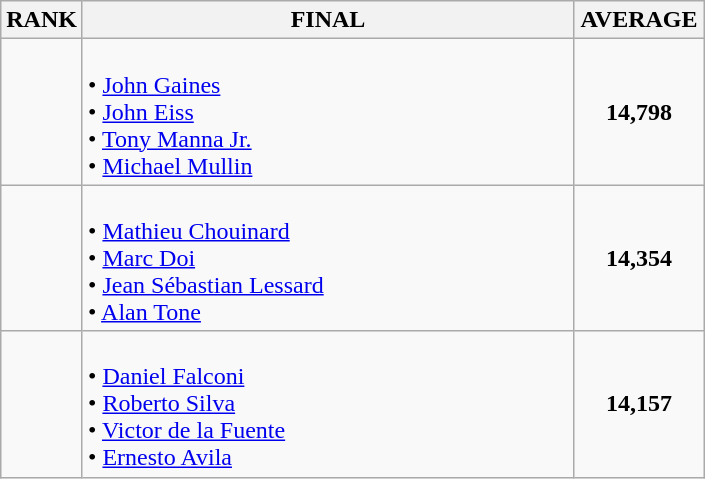<table class="wikitable">
<tr>
<th>RANK</th>
<th style="width: 20em">FINAL</th>
<th style="width: 5em">AVERAGE</th>
</tr>
<tr>
<td align="center"></td>
<td><strong></strong><br>• <a href='#'>John Gaines</a><br>• <a href='#'>John Eiss</a><br>• <a href='#'>Tony Manna Jr.</a><br>• <a href='#'>Michael Mullin</a></td>
<td align="center"><strong>14,798</strong></td>
</tr>
<tr>
<td align="center"></td>
<td><strong></strong><br>• <a href='#'>Mathieu Chouinard</a><br>• <a href='#'>Marc Doi</a><br>• <a href='#'>Jean Sébastian Lessard</a><br>• <a href='#'>Alan Tone</a></td>
<td align="center"><strong>14,354</strong></td>
</tr>
<tr>
<td align="center"></td>
<td><strong></strong><br>• <a href='#'>Daniel Falconi</a><br>• <a href='#'>Roberto Silva</a><br>• <a href='#'>Victor de la Fuente</a><br>• <a href='#'>Ernesto Avila</a></td>
<td align="center"><strong>14,157</strong></td>
</tr>
</table>
